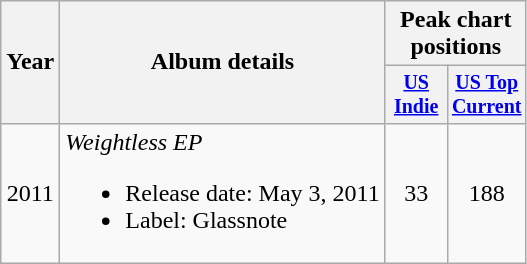<table class="wikitable" style="text-align:center;">
<tr>
<th rowspan="2">Year</th>
<th rowspan="2">Album details</th>
<th colspan="2">Peak chart positions</th>
</tr>
<tr style="font-size:smaller;">
<th width="35"><a href='#'>US Indie</a><br></th>
<th width="35"><a href='#'>US Top Current</a><br></th>
</tr>
<tr>
<td>2011</td>
<td align="left"><em>Weightless EP</em><br><ul><li>Release date: May 3, 2011</li><li>Label: Glassnote</li></ul></td>
<td>33</td>
<td>188</td>
</tr>
</table>
